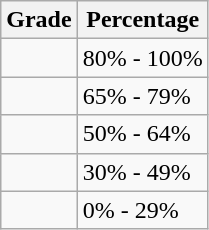<table class="wikitable" border="1">
<tr>
<th>Grade</th>
<th>Percentage</th>
</tr>
<tr>
<td></td>
<td>80% - 100%</td>
</tr>
<tr>
<td></td>
<td>65% - 79%</td>
</tr>
<tr>
<td></td>
<td>50% - 64%</td>
</tr>
<tr>
<td></td>
<td>30% - 49%</td>
</tr>
<tr>
<td></td>
<td>0% - 29%</td>
</tr>
</table>
